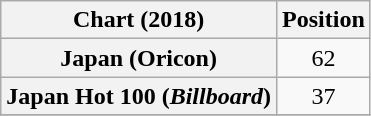<table class="wikitable plainrowheaders">
<tr>
<th scope="col">Chart (2018)</th>
<th scope="col">Position</th>
</tr>
<tr>
<th scope="row">Japan (Oricon)</th>
<td align="center">62</td>
</tr>
<tr>
<th scope="row">Japan Hot 100 (<em>Billboard</em>)</th>
<td align="center">37</td>
</tr>
<tr>
</tr>
</table>
